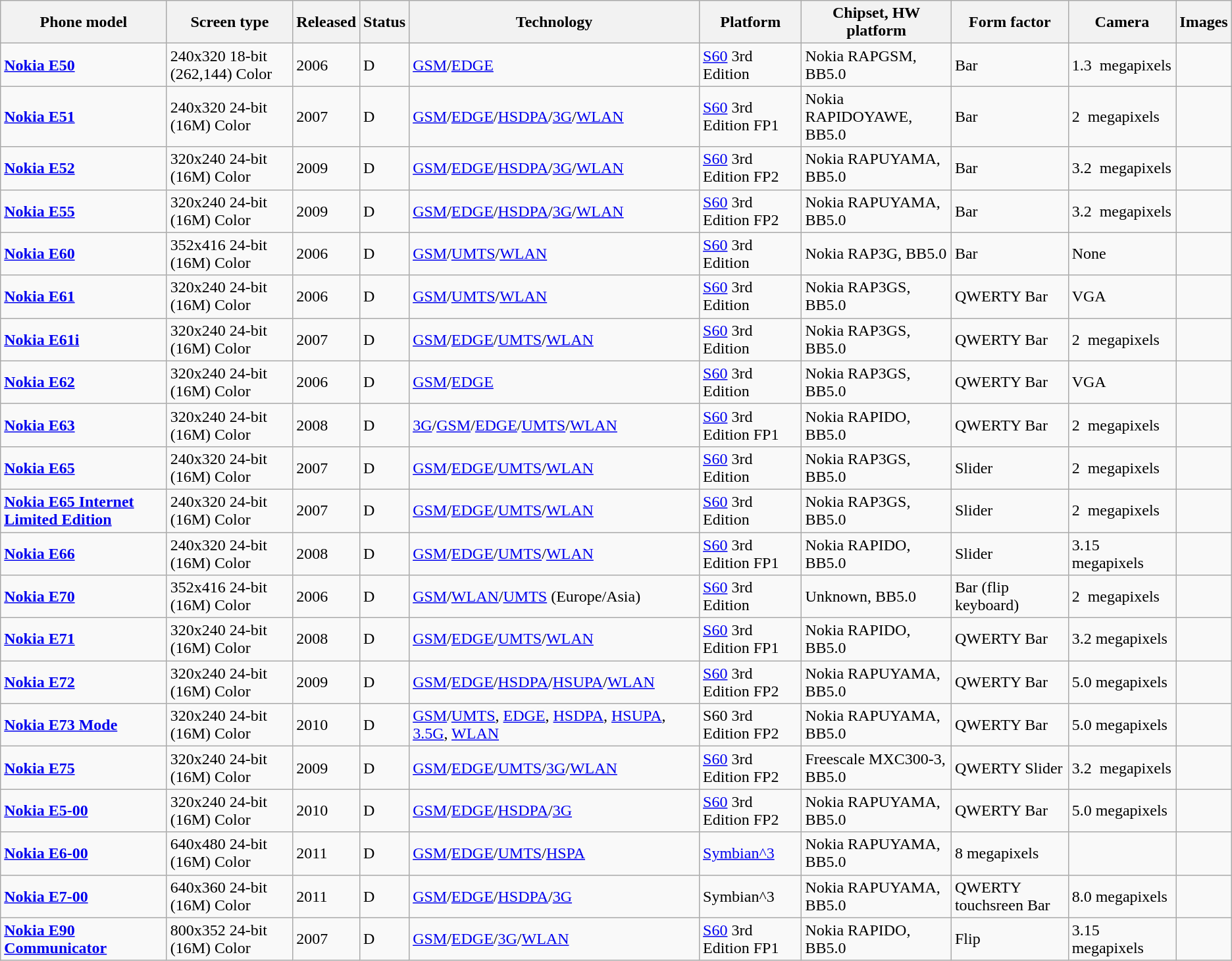<table class="wikitable sortable">
<tr>
<th>Phone model</th>
<th>Screen type</th>
<th>Released</th>
<th>Status</th>
<th>Technology</th>
<th>Platform</th>
<th>Chipset, HW platform</th>
<th>Form factor</th>
<th>Camera</th>
<th>Images</th>
</tr>
<tr>
<td><strong><a href='#'>Nokia E50</a></strong></td>
<td>240x320 18-bit (262,144) Color</td>
<td>2006</td>
<td>D</td>
<td><a href='#'>GSM</a>/<a href='#'>EDGE</a></td>
<td><a href='#'>S60</a> 3rd Edition</td>
<td>Nokia RAPGSM, BB5.0</td>
<td>Bar</td>
<td>1.3  megapixels</td>
<td></td>
</tr>
<tr>
<td><strong><a href='#'>Nokia E51</a></strong></td>
<td>240x320 24-bit (16M) Color</td>
<td>2007</td>
<td>D</td>
<td><a href='#'>GSM</a>/<a href='#'>EDGE</a>/<a href='#'>HSDPA</a>/<a href='#'>3G</a>/<a href='#'>WLAN</a></td>
<td><a href='#'>S60</a> 3rd Edition FP1</td>
<td>Nokia RAPIDOYAWE, BB5.0</td>
<td>Bar</td>
<td>2  megapixels</td>
<td></td>
</tr>
<tr>
<td><strong><a href='#'>Nokia E52</a></strong></td>
<td>320x240 24-bit (16M) Color</td>
<td>2009</td>
<td>D</td>
<td><a href='#'>GSM</a>/<a href='#'>EDGE</a>/<a href='#'>HSDPA</a>/<a href='#'>3G</a>/<a href='#'>WLAN</a></td>
<td><a href='#'>S60</a> 3rd Edition FP2</td>
<td>Nokia RAPUYAMA, BB5.0</td>
<td>Bar</td>
<td>3.2  megapixels</td>
<td></td>
</tr>
<tr>
<td><strong><a href='#'>Nokia E55</a></strong></td>
<td>320x240 24-bit (16M) Color</td>
<td>2009</td>
<td>D</td>
<td><a href='#'>GSM</a>/<a href='#'>EDGE</a>/<a href='#'>HSDPA</a>/<a href='#'>3G</a>/<a href='#'>WLAN</a></td>
<td><a href='#'>S60</a> 3rd Edition FP2</td>
<td>Nokia RAPUYAMA, BB5.0</td>
<td>Bar</td>
<td>3.2  megapixels</td>
<td></td>
</tr>
<tr>
<td><strong><a href='#'>Nokia E60</a></strong></td>
<td>352x416 24-bit (16M) Color</td>
<td>2006</td>
<td>D</td>
<td><a href='#'>GSM</a>/<a href='#'>UMTS</a>/<a href='#'>WLAN</a></td>
<td><a href='#'>S60</a> 3rd Edition</td>
<td>Nokia RAP3G, BB5.0</td>
<td>Bar</td>
<td>None</td>
<td></td>
</tr>
<tr>
<td><strong><a href='#'>Nokia E61</a></strong></td>
<td>320x240 24-bit (16M) Color</td>
<td>2006</td>
<td>D</td>
<td><a href='#'>GSM</a>/<a href='#'>UMTS</a>/<a href='#'>WLAN</a></td>
<td><a href='#'>S60</a> 3rd Edition</td>
<td>Nokia RAP3GS, BB5.0</td>
<td>QWERTY Bar</td>
<td>VGA</td>
<td></td>
</tr>
<tr>
<td><strong><a href='#'>Nokia E61i</a></strong></td>
<td>320x240 24-bit (16M) Color</td>
<td>2007</td>
<td>D</td>
<td><a href='#'>GSM</a>/<a href='#'>EDGE</a>/<a href='#'>UMTS</a>/<a href='#'>WLAN</a></td>
<td><a href='#'>S60</a> 3rd Edition</td>
<td>Nokia RAP3GS, BB5.0</td>
<td>QWERTY Bar</td>
<td>2  megapixels</td>
<td></td>
</tr>
<tr>
<td><strong><a href='#'>Nokia E62</a></strong></td>
<td>320x240 24-bit (16M) Color</td>
<td>2006</td>
<td>D</td>
<td><a href='#'>GSM</a>/<a href='#'>EDGE</a></td>
<td><a href='#'>S60</a> 3rd Edition</td>
<td>Nokia RAP3GS, BB5.0</td>
<td>QWERTY Bar</td>
<td>VGA</td>
<td></td>
</tr>
<tr>
<td><strong><a href='#'>Nokia E63</a></strong></td>
<td>320x240 24-bit (16M) Color</td>
<td>2008</td>
<td>D</td>
<td><a href='#'>3G</a>/<a href='#'>GSM</a>/<a href='#'>EDGE</a>/<a href='#'>UMTS</a>/<a href='#'>WLAN</a></td>
<td><a href='#'>S60</a> 3rd Edition FP1</td>
<td>Nokia RAPIDO, BB5.0</td>
<td>QWERTY Bar</td>
<td>2  megapixels</td>
<td></td>
</tr>
<tr>
<td><strong><a href='#'>Nokia E65</a></strong></td>
<td>240x320 24-bit (16M) Color</td>
<td>2007</td>
<td>D</td>
<td><a href='#'>GSM</a>/<a href='#'>EDGE</a>/<a href='#'>UMTS</a>/<a href='#'>WLAN</a></td>
<td><a href='#'>S60</a> 3rd Edition</td>
<td>Nokia RAP3GS, BB5.0</td>
<td>Slider</td>
<td>2  megapixels</td>
<td></td>
</tr>
<tr>
<td><strong><a href='#'>Nokia E65 Internet Limited Edition</a></strong></td>
<td>240x320 24-bit (16M) Color</td>
<td>2007</td>
<td>D</td>
<td><a href='#'>GSM</a>/<a href='#'>EDGE</a>/<a href='#'>UMTS</a>/<a href='#'>WLAN</a></td>
<td><a href='#'>S60</a> 3rd Edition</td>
<td>Nokia RAP3GS, BB5.0</td>
<td>Slider</td>
<td>2  megapixels</td>
<td></td>
</tr>
<tr>
<td><strong><a href='#'>Nokia E66</a></strong></td>
<td>240x320 24-bit (16M) Color</td>
<td>2008</td>
<td>D</td>
<td><a href='#'>GSM</a>/<a href='#'>EDGE</a>/<a href='#'>UMTS</a>/<a href='#'>WLAN</a></td>
<td><a href='#'>S60</a> 3rd Edition FP1</td>
<td>Nokia RAPIDO, BB5.0</td>
<td>Slider</td>
<td>3.15 megapixels</td>
<td></td>
</tr>
<tr>
<td><strong><a href='#'>Nokia E70</a></strong></td>
<td>352x416 24-bit (16M) Color</td>
<td>2006</td>
<td>D</td>
<td><a href='#'>GSM</a>/<a href='#'>WLAN</a>/<a href='#'>UMTS</a> (Europe/Asia)</td>
<td><a href='#'>S60</a> 3rd Edition</td>
<td>Unknown, BB5.0</td>
<td>Bar (flip keyboard)</td>
<td>2  megapixels</td>
<td></td>
</tr>
<tr>
<td><strong><a href='#'>Nokia E71</a></strong></td>
<td>320x240 24-bit (16M) Color</td>
<td>2008</td>
<td>D</td>
<td><a href='#'>GSM</a>/<a href='#'>EDGE</a>/<a href='#'>UMTS</a>/<a href='#'>WLAN</a></td>
<td><a href='#'>S60</a> 3rd Edition FP1</td>
<td>Nokia RAPIDO, BB5.0</td>
<td>QWERTY Bar</td>
<td>3.2 megapixels</td>
<td></td>
</tr>
<tr>
<td><strong><a href='#'>Nokia E72</a></strong></td>
<td>320x240 24-bit (16M) Color</td>
<td>2009</td>
<td>D</td>
<td><a href='#'>GSM</a>/<a href='#'>EDGE</a>/<a href='#'>HSDPA</a>/<a href='#'>HSUPA</a>/<a href='#'>WLAN</a></td>
<td><a href='#'>S60</a> 3rd Edition FP2</td>
<td>Nokia RAPUYAMA, BB5.0</td>
<td>QWERTY Bar</td>
<td>5.0 megapixels</td>
<td></td>
</tr>
<tr>
<td><strong><a href='#'>Nokia E73 Mode</a></strong></td>
<td>320x240 24-bit (16M) Color</td>
<td>2010</td>
<td>D</td>
<td><a href='#'>GSM</a>/<a href='#'>UMTS</a>, <a href='#'>EDGE</a>, <a href='#'>HSDPA</a>, <a href='#'>HSUPA</a>, <a href='#'>3.5G</a>, <a href='#'>WLAN</a></td>
<td>S60 3rd Edition FP2</td>
<td>Nokia RAPUYAMA, BB5.0</td>
<td>QWERTY Bar</td>
<td>5.0 megapixels</td>
<td></td>
</tr>
<tr>
<td><strong><a href='#'>Nokia E75</a></strong></td>
<td>320x240 24-bit (16M) Color</td>
<td>2009</td>
<td>D</td>
<td><a href='#'>GSM</a>/<a href='#'>EDGE</a>/<a href='#'>UMTS</a>/<a href='#'>3G</a>/<a href='#'>WLAN</a></td>
<td><a href='#'>S60</a> 3rd Edition FP2</td>
<td>Freescale MXC300-3, BB5.0</td>
<td>QWERTY Slider</td>
<td>3.2  megapixels</td>
<td></td>
</tr>
<tr>
<td><strong> <a href='#'>Nokia E5-00</a></strong></td>
<td>320x240 24-bit (16M) Color</td>
<td>2010</td>
<td>D</td>
<td><a href='#'>GSM</a>/<a href='#'>EDGE</a>/<a href='#'>HSDPA</a>/<a href='#'>3G</a></td>
<td><a href='#'>S60</a> 3rd Edition FP2</td>
<td>Nokia RAPUYAMA, BB5.0</td>
<td>QWERTY Bar</td>
<td>5.0 megapixels</td>
<td></td>
</tr>
<tr>
<td><strong><a href='#'>Nokia E6-00</a></strong></td>
<td>640x480 24-bit (16M) Color</td>
<td>2011</td>
<td>D</td>
<td><a href='#'>GSM</a>/<a href='#'>EDGE</a>/<a href='#'>UMTS</a>/<a href='#'>HSPA</a></td>
<td><a href='#'>Symbian^3</a></td>
<td>Nokia RAPUYAMA, BB5.0</td>
<td>8 megapixels</td>
<td></td>
<td></td>
</tr>
<tr>
<td><strong> <a href='#'>Nokia E7-00</a></strong></td>
<td>640x360 24-bit (16M) Color</td>
<td>2011</td>
<td>D</td>
<td><a href='#'>GSM</a>/<a href='#'>EDGE</a>/<a href='#'>HSDPA</a>/<a href='#'>3G</a></td>
<td>Symbian^3</td>
<td>Nokia RAPUYAMA, BB5.0</td>
<td>QWERTY touchsreen Bar</td>
<td>8.0 megapixels</td>
<td></td>
</tr>
<tr>
<td><strong><a href='#'>Nokia E90 Communicator</a></strong></td>
<td>800x352 24-bit (16M) Color</td>
<td>2007</td>
<td>D</td>
<td><a href='#'>GSM</a>/<a href='#'>EDGE</a>/<a href='#'>3G</a>/<a href='#'>WLAN</a></td>
<td><a href='#'>S60</a> 3rd Edition FP1</td>
<td>Nokia RAPIDO, BB5.0</td>
<td>Flip</td>
<td>3.15  megapixels</td>
<td></td>
</tr>
</table>
